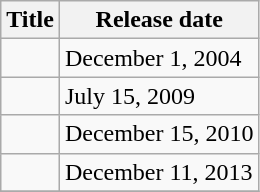<table class="wikitable">
<tr>
<th>Title</th>
<th>Release date</th>
</tr>
<tr>
<td></td>
<td>December 1, 2004</td>
</tr>
<tr>
<td></td>
<td>July 15, 2009</td>
</tr>
<tr>
<td></td>
<td>December 15, 2010</td>
</tr>
<tr>
<td></td>
<td>December 11, 2013</td>
</tr>
<tr>
</tr>
</table>
